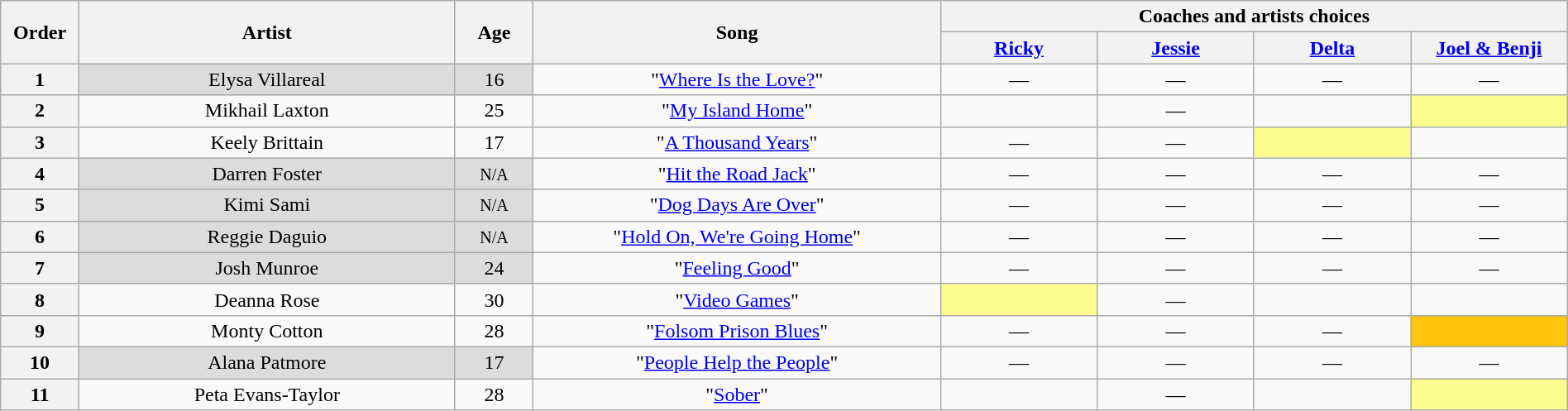<table class="wikitable" style="text-align:center; width:100%;">
<tr>
<th scope="col" rowspan="2" style="width:05%;">Order</th>
<th scope="col" rowspan="2" style="width:24%;">Artist</th>
<th scope="col" rowspan="2" style="width:05%;">Age</th>
<th scope="col" rowspan="2" style="width:26%;">Song</th>
<th colspan="4" style="width:40%;">Coaches and artists choices</th>
</tr>
<tr>
<th style="width:10%;"><a href='#'>Ricky</a></th>
<th style="width:10%;"><a href='#'>Jessie</a></th>
<th style="width:10%;"><a href='#'>Delta</a></th>
<th style="width:10%;"><a href='#'>Joel & Benji</a></th>
</tr>
<tr>
<th scope="col">1</th>
<td style="background-color:#DCDCDC;">Elysa Villareal</td>
<td style="background-color:#DCDCDC;">16</td>
<td>"<a href='#'>Where Is the Love?</a>"</td>
<td>—</td>
<td>—</td>
<td>—</td>
<td>—</td>
</tr>
<tr>
<th scope="col">2</th>
<td>Mikhail Laxton</td>
<td>25</td>
<td>"<a href='#'>My Island Home</a>"</td>
<td><strong></strong></td>
<td>—</td>
<td><strong></strong></td>
<td style="background-color:#FDFC8F;"><strong></strong></td>
</tr>
<tr>
<th scope="col">3</th>
<td>Keely Brittain</td>
<td>17</td>
<td>"<a href='#'>A Thousand Years</a>"</td>
<td>—</td>
<td>—</td>
<td style="background-color:#FDFC8F;"><strong></strong></td>
<td><strong></strong></td>
</tr>
<tr>
<th scope="col">4</th>
<td style="background-color:#DCDCDC;">Darren Foster</td>
<td style="background-color:#DCDCDC;"><small> N/A </small></td>
<td>"<a href='#'>Hit the Road Jack</a>"</td>
<td>—</td>
<td>—</td>
<td>—</td>
<td>—</td>
</tr>
<tr>
<th scope="col">5</th>
<td style="background-color:#DCDCDC;">Kimi Sami</td>
<td style="background-color:#DCDCDC;"><small> N/A </small></td>
<td>"<a href='#'>Dog Days Are Over</a>"</td>
<td>—</td>
<td>—</td>
<td>—</td>
<td>—</td>
</tr>
<tr>
<th scope="col">6</th>
<td style="background-color:#DCDCDC;">Reggie Daguio</td>
<td style="background-color:#DCDCDC;"><small> N/A </small></td>
<td>"<a href='#'>Hold On, We're Going Home</a>"</td>
<td>—</td>
<td>—</td>
<td>—</td>
<td>—</td>
</tr>
<tr>
<th scope="col">7</th>
<td style="background-color:#DCDCDC;">Josh Munroe</td>
<td style="background-color:#DCDCDC;">24</td>
<td>"<a href='#'>Feeling Good</a>"</td>
<td>—</td>
<td>—</td>
<td>—</td>
<td>—</td>
</tr>
<tr>
<th scope="col">8</th>
<td>Deanna Rose</td>
<td>30</td>
<td>"<a href='#'>Video Games</a>"</td>
<td style="background-color:#FDFC8F;"><strong></strong></td>
<td>—</td>
<td><strong></strong></td>
<td><strong></strong></td>
</tr>
<tr>
<th scope="col">9</th>
<td>Monty Cotton</td>
<td>28</td>
<td>"<a href='#'>Folsom Prison Blues</a>"</td>
<td>—</td>
<td>—</td>
<td>—</td>
<td style="background-color:#FFC40C;"><strong></strong></td>
</tr>
<tr>
<th scope="col">10</th>
<td style="background-color:#DCDCDC;">Alana Patmore</td>
<td style="background-color:#DCDCDC;">17</td>
<td>"<a href='#'>People Help the People</a>"</td>
<td>—</td>
<td>—</td>
<td>—</td>
<td>—</td>
</tr>
<tr>
<th scope="col">11</th>
<td>Peta Evans-Taylor</td>
<td>28</td>
<td>"<a href='#'>Sober</a>"</td>
<td><strong></strong></td>
<td>—</td>
<td><strong></strong></td>
<td style="background-color:#FDFC8F;"><strong></strong></td>
</tr>
</table>
